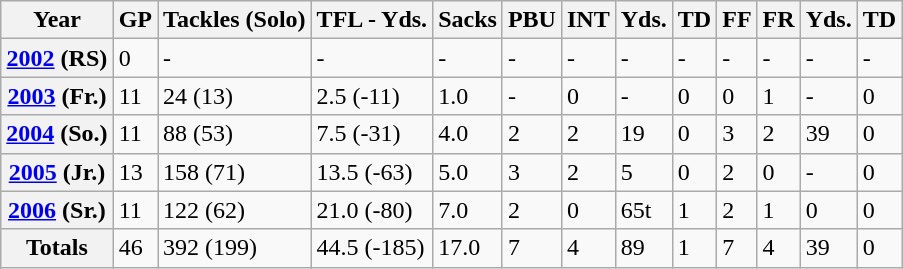<table class="wikitable">
<tr>
<th>Year</th>
<th>GP</th>
<th>Tackles (Solo)</th>
<th>TFL - Yds.</th>
<th>Sacks</th>
<th>PBU</th>
<th>INT</th>
<th>Yds.</th>
<th>TD</th>
<th>FF</th>
<th>FR</th>
<th>Yds.</th>
<th>TD</th>
</tr>
<tr>
<th><a href='#'>2002</a> (RS)</th>
<td>0</td>
<td>-</td>
<td>-</td>
<td>-</td>
<td>-</td>
<td>-</td>
<td>-</td>
<td>-</td>
<td>-</td>
<td>-</td>
<td>-</td>
<td>-</td>
</tr>
<tr>
<th><a href='#'>2003</a> (Fr.)</th>
<td>11</td>
<td>24 (13)</td>
<td>2.5 (-11)</td>
<td>1.0</td>
<td>-</td>
<td>0</td>
<td>-</td>
<td>0</td>
<td>0</td>
<td>1</td>
<td>-</td>
<td>0</td>
</tr>
<tr>
<th><a href='#'>2004</a> (So.)</th>
<td>11</td>
<td>88 (53)</td>
<td>7.5 (-31)</td>
<td>4.0</td>
<td>2</td>
<td>2</td>
<td>19</td>
<td>0</td>
<td>3</td>
<td>2</td>
<td>39</td>
<td>0</td>
</tr>
<tr>
<th><a href='#'>2005</a> (Jr.)</th>
<td>13</td>
<td>158 (71)</td>
<td>13.5 (-63)</td>
<td>5.0</td>
<td>3</td>
<td>2</td>
<td>5</td>
<td>0</td>
<td>2</td>
<td>0</td>
<td>-</td>
<td>0</td>
</tr>
<tr>
<th><a href='#'>2006</a> (Sr.)</th>
<td>11</td>
<td>122 (62)</td>
<td>21.0 (-80)</td>
<td>7.0</td>
<td>2</td>
<td>0</td>
<td>65t</td>
<td>1</td>
<td>2</td>
<td>1</td>
<td>0</td>
<td>0</td>
</tr>
<tr>
<th>Totals</th>
<td>46</td>
<td>392 (199)</td>
<td>44.5 (-185)</td>
<td>17.0</td>
<td>7</td>
<td>4</td>
<td>89</td>
<td>1</td>
<td>7</td>
<td>4</td>
<td>39</td>
<td>0</td>
</tr>
</table>
